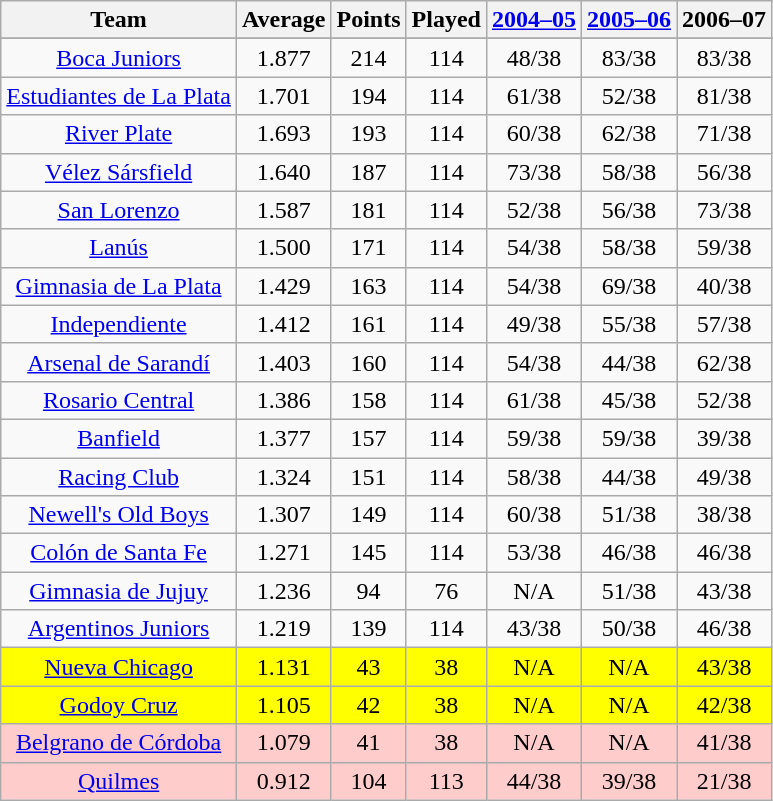<table class="wikitable sortable" style="text-align:center">
<tr>
<th>Team</th>
<th>Average</th>
<th>Points</th>
<th>Played</th>
<th><a href='#'>2004–05</a></th>
<th><a href='#'>2005–06</a></th>
<th>2006–07</th>
</tr>
<tr>
</tr>
<tr>
<td><a href='#'>Boca Juniors</a></td>
<td>1.877</td>
<td>214</td>
<td>114</td>
<td>48/38</td>
<td>83/38</td>
<td>83/38</td>
</tr>
<tr>
<td><a href='#'>Estudiantes de La Plata</a></td>
<td>1.701</td>
<td>194</td>
<td>114</td>
<td>61/38</td>
<td>52/38</td>
<td>81/38</td>
</tr>
<tr>
<td><a href='#'>River Plate</a></td>
<td>1.693</td>
<td>193</td>
<td>114</td>
<td>60/38</td>
<td>62/38</td>
<td>71/38</td>
</tr>
<tr>
<td><a href='#'>Vélez Sársfield</a></td>
<td>1.640</td>
<td>187</td>
<td>114</td>
<td>73/38</td>
<td>58/38</td>
<td>56/38</td>
</tr>
<tr>
<td><a href='#'>San Lorenzo</a></td>
<td>1.587</td>
<td>181</td>
<td>114</td>
<td>52/38</td>
<td>56/38</td>
<td>73/38</td>
</tr>
<tr>
<td><a href='#'>Lanús</a></td>
<td>1.500</td>
<td>171</td>
<td>114</td>
<td>54/38</td>
<td>58/38</td>
<td>59/38</td>
</tr>
<tr>
<td><a href='#'>Gimnasia de La Plata</a></td>
<td>1.429</td>
<td>163</td>
<td>114</td>
<td>54/38</td>
<td>69/38</td>
<td>40/38</td>
</tr>
<tr>
<td><a href='#'>Independiente</a></td>
<td>1.412</td>
<td>161</td>
<td>114</td>
<td>49/38</td>
<td>55/38</td>
<td>57/38</td>
</tr>
<tr>
<td><a href='#'>Arsenal de Sarandí</a></td>
<td>1.403</td>
<td>160</td>
<td>114</td>
<td>54/38</td>
<td>44/38</td>
<td>62/38</td>
</tr>
<tr>
<td><a href='#'>Rosario Central</a></td>
<td>1.386</td>
<td>158</td>
<td>114</td>
<td>61/38</td>
<td>45/38</td>
<td>52/38</td>
</tr>
<tr>
<td><a href='#'>Banfield</a></td>
<td>1.377</td>
<td>157</td>
<td>114</td>
<td>59/38</td>
<td>59/38</td>
<td>39/38</td>
</tr>
<tr>
<td><a href='#'>Racing Club</a></td>
<td>1.324</td>
<td>151</td>
<td>114</td>
<td>58/38</td>
<td>44/38</td>
<td>49/38</td>
</tr>
<tr>
<td><a href='#'>Newell's Old Boys</a></td>
<td>1.307</td>
<td>149</td>
<td>114</td>
<td>60/38</td>
<td>51/38</td>
<td>38/38</td>
</tr>
<tr>
<td><a href='#'>Colón de Santa Fe</a></td>
<td>1.271</td>
<td>145</td>
<td>114</td>
<td>53/38</td>
<td>46/38</td>
<td>46/38</td>
</tr>
<tr>
<td><a href='#'>Gimnasia de Jujuy</a></td>
<td>1.236</td>
<td>94</td>
<td>76</td>
<td>N/A</td>
<td>51/38</td>
<td>43/38</td>
</tr>
<tr>
<td><a href='#'>Argentinos Juniors</a></td>
<td>1.219</td>
<td>139</td>
<td>114</td>
<td>43/38</td>
<td>50/38</td>
<td>46/38</td>
</tr>
<tr bgcolor=" YELLOW ">
<td><a href='#'>Nueva Chicago</a></td>
<td>1.131</td>
<td>43</td>
<td>38</td>
<td>N/A</td>
<td>N/A</td>
<td>43/38</td>
</tr>
<tr bgcolor="YELLOW">
<td><a href='#'>Godoy Cruz</a></td>
<td>1.105</td>
<td>42</td>
<td>38</td>
<td>N/A</td>
<td>N/A</td>
<td>42/38</td>
</tr>
<tr bgcolor=" FFCCCC ">
<td><a href='#'>Belgrano de Córdoba</a></td>
<td>1.079</td>
<td>41</td>
<td>38</td>
<td>N/A</td>
<td>N/A</td>
<td>41/38</td>
</tr>
<tr bgcolor="FFCCCC">
<td><a href='#'>Quilmes</a></td>
<td>0.912</td>
<td>104</td>
<td>113</td>
<td>44/38</td>
<td>39/38</td>
<td>21/38</td>
</tr>
</table>
